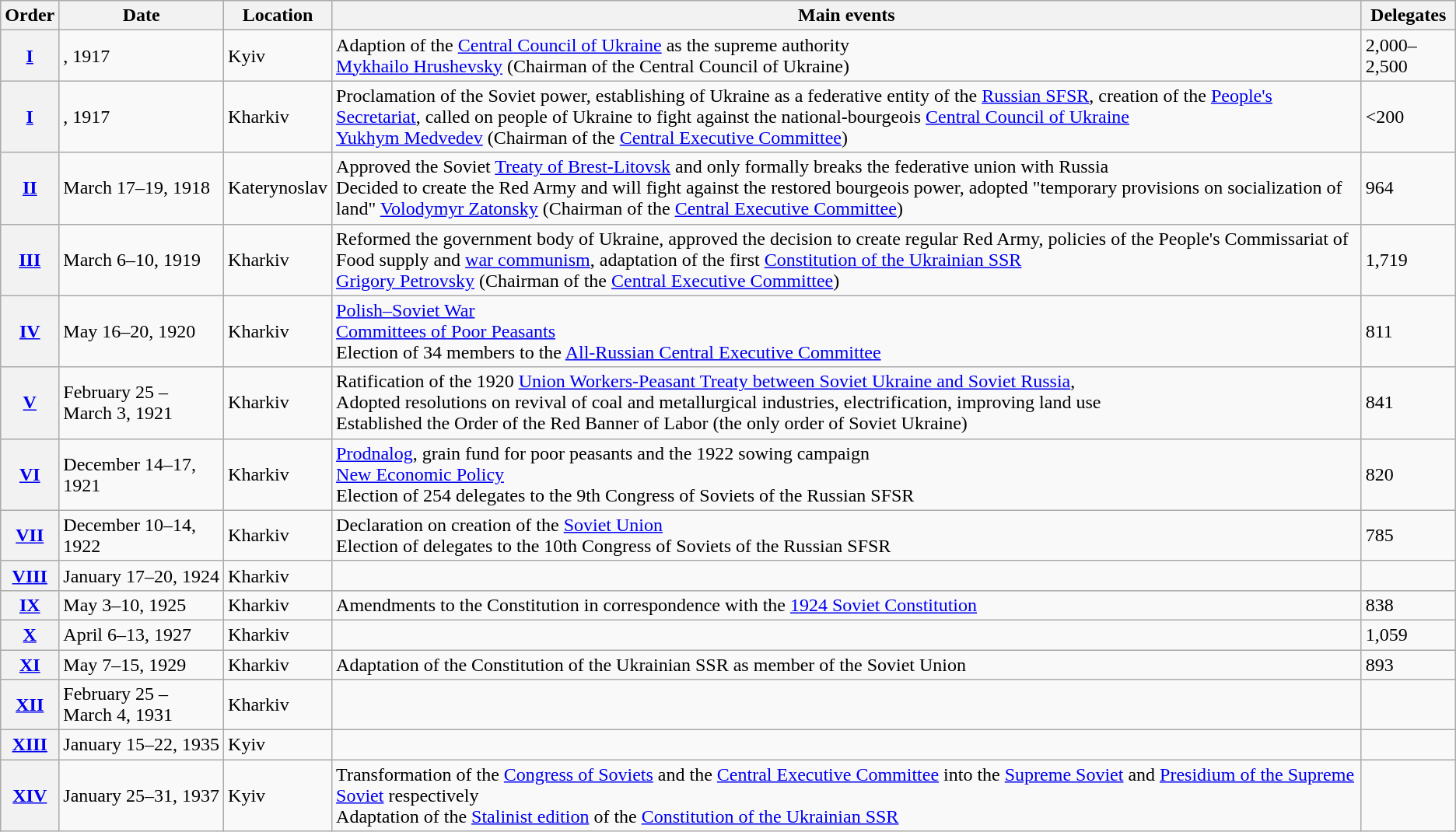<table class="wikitable">
<tr>
<th>Order</th>
<th>Date</th>
<th>Location</th>
<th>Main events</th>
<th>Delegates</th>
</tr>
<tr>
<th><a href='#'>I</a><br></th>
<td>, 1917</td>
<td>Kyiv</td>
<td>Adaption of the <a href='#'>Central Council of Ukraine</a> as the supreme authority<br><a href='#'>Mykhailo Hrushevsky</a> (Chairman of the Central Council of Ukraine)</td>
<td>2,000–2,500</td>
</tr>
<tr>
<th><a href='#'>I</a> </th>
<td>, 1917</td>
<td>Kharkiv</td>
<td>Proclamation of the Soviet power, establishing of Ukraine as a federative entity of the <a href='#'>Russian SFSR</a>, creation of the <a href='#'>People's Secretariat</a>, called on people of Ukraine to fight against the national-bourgeois <a href='#'>Central Council of Ukraine</a><br><a href='#'>Yukhym Medvedev</a> (Chairman of the <a href='#'>Central Executive Committee</a>)</td>
<td><200</td>
</tr>
<tr>
<th><a href='#'>II</a></th>
<td>March 17–19, 1918</td>
<td>Katerynoslav</td>
<td>Approved the Soviet <a href='#'>Treaty of Brest-Litovsk</a> and only formally breaks the federative union with Russia<br>Decided to create the Red Army and will fight against the restored bourgeois power, adopted "temporary provisions on socialization of land"
<a href='#'>Volodymyr Zatonsky</a> (Chairman of the <a href='#'>Central Executive Committee</a>)</td>
<td>964</td>
</tr>
<tr>
<th><a href='#'>III</a></th>
<td>March 6–10, 1919</td>
<td>Kharkiv</td>
<td>Reformed the government body of Ukraine, approved the decision to create regular Red Army, policies of the People's Commissariat of Food supply and <a href='#'>war communism</a>, adaptation of the first <a href='#'>Constitution of the Ukrainian SSR</a><br><a href='#'>Grigory Petrovsky</a> (Chairman of the <a href='#'>Central Executive Committee</a>)</td>
<td>1,719</td>
</tr>
<tr>
<th><a href='#'>IV</a></th>
<td>May 16–20, 1920</td>
<td>Kharkiv</td>
<td><a href='#'>Polish&ndash;Soviet War</a><br><a href='#'>Committees of Poor Peasants</a><br>
Election of 34 members to the <a href='#'>All-Russian Central Executive Committee</a></td>
<td>811</td>
</tr>
<tr>
<th><a href='#'>V</a></th>
<td>February 25 – March 3, 1921</td>
<td>Kharkiv</td>
<td>Ratification of the 1920 <a href='#'>Union Workers-Peasant Treaty between Soviet Ukraine and Soviet Russia</a>,<br>Adopted resolutions on revival of coal and metallurgical industries, electrification, improving land use<br>
Established the Order of the Red Banner of Labor (the only order of Soviet Ukraine)</td>
<td>841</td>
</tr>
<tr>
<th><a href='#'>VI</a></th>
<td>December 14–17, 1921</td>
<td>Kharkiv</td>
<td><a href='#'>Prodnalog</a>, grain fund for poor peasants and the 1922 sowing campaign<br><a href='#'>New Economic Policy</a><br>
Election of 254 delegates to the 9th Congress of Soviets of the Russian SFSR</td>
<td>820</td>
</tr>
<tr>
<th><a href='#'>VII</a></th>
<td>December 10–14, 1922</td>
<td>Kharkiv</td>
<td>Declaration on creation of the <a href='#'>Soviet Union</a><br>Election of delegates to the 10th Congress of Soviets of the Russian SFSR</td>
<td>785</td>
</tr>
<tr>
<th><a href='#'>VIII</a></th>
<td>January 17–20, 1924</td>
<td>Kharkiv</td>
<td></td>
<td></td>
</tr>
<tr>
<th><a href='#'>IX</a></th>
<td>May 3–10, 1925</td>
<td>Kharkiv</td>
<td>Amendments to the Constitution in correspondence with the <a href='#'>1924 Soviet Constitution</a></td>
<td>838</td>
</tr>
<tr>
<th><a href='#'>X</a></th>
<td>April 6–13, 1927</td>
<td>Kharkiv</td>
<td></td>
<td>1,059</td>
</tr>
<tr>
<th><a href='#'>XI</a></th>
<td>May 7–15, 1929</td>
<td>Kharkiv</td>
<td>Adaptation of the Constitution of the Ukrainian SSR as member of the Soviet Union</td>
<td>893</td>
</tr>
<tr>
<th><a href='#'>XII</a></th>
<td>February 25 – March 4, 1931</td>
<td>Kharkiv</td>
<td></td>
<td></td>
</tr>
<tr>
<th><a href='#'>XIII</a></th>
<td>January 15–22, 1935</td>
<td>Kyiv</td>
<td></td>
<td></td>
</tr>
<tr>
<th><a href='#'>XIV</a><br></th>
<td>January 25–31, 1937</td>
<td>Kyiv</td>
<td>Transformation of the <a href='#'>Congress of Soviets</a> and the <a href='#'>Central Executive Committee</a> into the <a href='#'>Supreme Soviet</a> and <a href='#'>Presidium of the Supreme Soviet</a> respectively<br>Adaptation of the <a href='#'>Stalinist edition</a> of the <a href='#'>Constitution of the Ukrainian SSR</a></td>
<td></td>
</tr>
</table>
